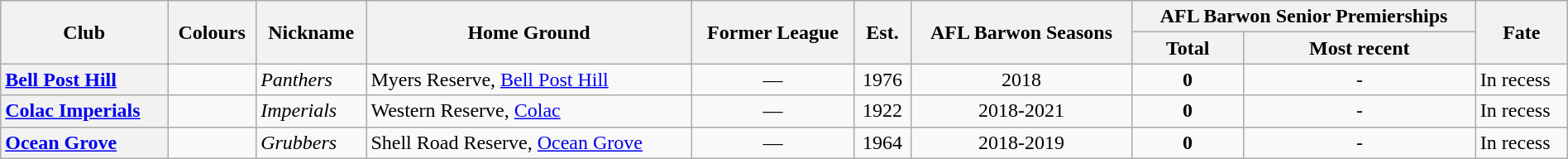<table class="wikitable sortable" style="width:100%; text-align:left;">
<tr>
<th rowspan="2">Club</th>
<th rowspan="2" class="unsortable">Colours</th>
<th rowspan="2">Nickname</th>
<th rowspan="2">Home Ground</th>
<th rowspan="2">Former League</th>
<th rowspan="2">Est.</th>
<th rowspan="2">AFL Barwon Seasons</th>
<th colspan="2">AFL Barwon Senior Premierships</th>
<th rowspan="2">Fate</th>
</tr>
<tr>
<th>Total</th>
<th>Most recent</th>
</tr>
<tr>
<th style="text-align:left"><a href='#'>Bell Post Hill</a></th>
<td style="text-align:center;"></td>
<td><em>Panthers</em></td>
<td>Myers Reserve, <a href='#'>Bell Post Hill</a></td>
<td style="text-align:center;">—</td>
<td style="text-align:center;">1976</td>
<td style="text-align:center;">2018</td>
<td style="text-align:center;"><strong>0</strong></td>
<td style="text-align:center;">-</td>
<td>In recess</td>
</tr>
<tr>
<th style="text-align:left"><a href='#'>Colac Imperials</a></th>
<td style="text-align:center;"></td>
<td><em>Imperials</em></td>
<td>Western Reserve, <a href='#'>Colac</a></td>
<td style="text-align:center;">—</td>
<td style="text-align:center;">1922</td>
<td style="text-align:center;">2018-2021</td>
<td style="text-align:center;"><strong>0</strong></td>
<td style="text-align:center;">-</td>
<td>In recess</td>
</tr>
<tr>
<th style="text-align:left"><a href='#'>Ocean Grove</a></th>
<td style="text-align:center;"></td>
<td><em>Grubbers</em></td>
<td>Shell Road Reserve, <a href='#'>Ocean Grove</a></td>
<td style="text-align:center;">—</td>
<td style="text-align:center;">1964</td>
<td style="text-align:center;">2018-2019</td>
<td style="text-align:center;"><strong>0</strong></td>
<td style="text-align:center;">-</td>
<td>In recess</td>
</tr>
</table>
